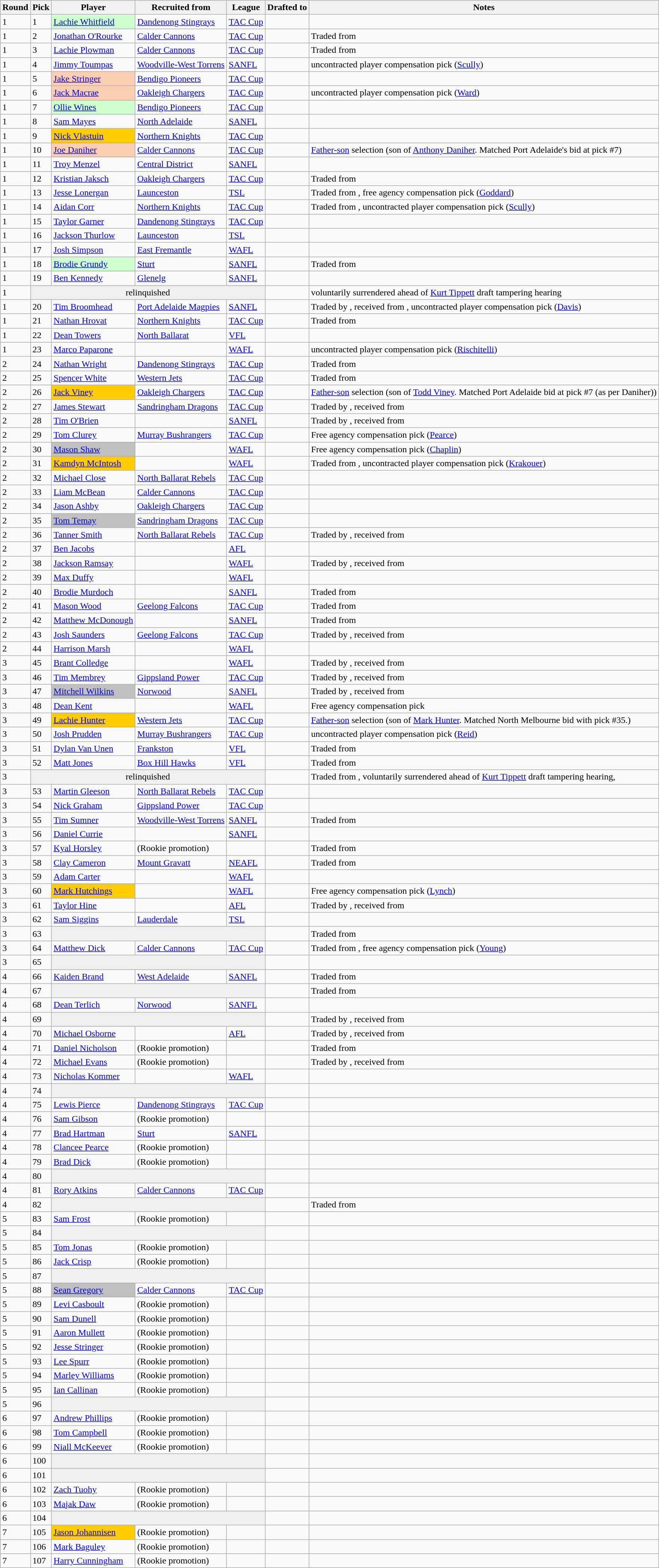<table class="wikitable sortable">
<tr>
<th>Round</th>
<th>Pick</th>
<th>Player</th>
<th>Recruited from</th>
<th>League</th>
<th>Drafted to</th>
<th>Notes</th>
</tr>
<tr>
<td>1</td>
<td>1</td>
<td bgcolor="#CCFFCC"><a href='#'>Lachie Whitfield</a></td>
<td><a href='#'>Dandenong Stingrays</a></td>
<td><a href='#'>TAC Cup</a></td>
<td></td>
<td></td>
</tr>
<tr>
<td>1</td>
<td>2</td>
<td><a href='#'>Jonathan O'Rourke</a></td>
<td><a href='#'>Calder Cannons</a></td>
<td><a href='#'>TAC Cup</a></td>
<td></td>
<td>Traded from </td>
</tr>
<tr>
<td>1</td>
<td>3</td>
<td><a href='#'>Lachie Plowman</a></td>
<td><a href='#'>Calder Cannons</a></td>
<td><a href='#'>TAC Cup</a></td>
<td></td>
<td>Traded from </td>
</tr>
<tr>
<td>1</td>
<td>4</td>
<td><a href='#'>Jimmy Toumpas</a></td>
<td><a href='#'>Woodville-West Torrens</a></td>
<td><a href='#'>SANFL</a></td>
<td></td>
<td> uncontracted player compensation pick (<a href='#'>Scully</a>)</td>
</tr>
<tr>
<td>1</td>
<td>5</td>
<td bgcolor="#FBCEB1"><a href='#'>Jake Stringer</a></td>
<td><a href='#'>Bendigo Pioneers</a></td>
<td><a href='#'>TAC Cup</a></td>
<td></td>
<td></td>
</tr>
<tr>
<td>1</td>
<td>6</td>
<td bgcolor="#FBCEB1"><a href='#'>Jack Macrae</a></td>
<td><a href='#'>Oakleigh Chargers</a></td>
<td><a href='#'>TAC Cup</a></td>
<td></td>
<td> uncontracted player compensation pick (<a href='#'>Ward</a>)</td>
</tr>
<tr>
<td>1</td>
<td>7</td>
<td bgcolor="#CCFFCC"><a href='#'>Ollie Wines</a></td>
<td><a href='#'>Bendigo Pioneers</a></td>
<td><a href='#'>TAC Cup</a></td>
<td></td>
<td></td>
</tr>
<tr>
<td>1</td>
<td>8</td>
<td><a href='#'>Sam Mayes</a></td>
<td><a href='#'>North Adelaide</a></td>
<td><a href='#'>SANFL</a></td>
<td></td>
<td></td>
</tr>
<tr>
<td>1</td>
<td>9</td>
<td bgcolor="#FFCC00"><a href='#'>Nick Vlastuin</a></td>
<td><a href='#'>Northern Knights</a></td>
<td><a href='#'>TAC Cup</a></td>
<td></td>
<td></td>
</tr>
<tr>
<td>1</td>
<td>10</td>
<td bgcolor="#FBCEB1"><a href='#'>Joe Daniher</a></td>
<td><a href='#'>Calder Cannons</a></td>
<td><a href='#'>TAC Cup</a></td>
<td></td>
<td><a href='#'>Father-son</a> selection (son of <a href='#'>Anthony Daniher</a>. Matched Port Adelaide's bid at pick #7)</td>
</tr>
<tr>
<td>1</td>
<td>11</td>
<td><a href='#'>Troy Menzel</a></td>
<td><a href='#'>Central District</a></td>
<td><a href='#'>SANFL</a></td>
<td></td>
<td></td>
</tr>
<tr>
<td>1</td>
<td>12</td>
<td><a href='#'>Kristian Jaksch</a></td>
<td><a href='#'>Oakleigh Chargers</a></td>
<td><a href='#'>TAC Cup</a></td>
<td></td>
<td>Traded from </td>
</tr>
<tr>
<td>1</td>
<td>13</td>
<td><a href='#'>Jesse Lonergan</a></td>
<td><a href='#'>Launceston</a></td>
<td><a href='#'>TSL</a></td>
<td></td>
<td>Traded from , free agency compensation pick (<a href='#'>Goddard</a>)</td>
</tr>
<tr>
<td>1</td>
<td>14</td>
<td><a href='#'>Aidan Corr</a></td>
<td><a href='#'>Northern Knights</a></td>
<td><a href='#'>TAC Cup</a></td>
<td></td>
<td>Traded from ,  uncontracted player compensation pick (<a href='#'>Scully</a>)</td>
</tr>
<tr>
<td>1</td>
<td>15</td>
<td><a href='#'>Taylor Garner</a></td>
<td><a href='#'>Dandenong Stingrays</a></td>
<td><a href='#'>TAC Cup</a></td>
<td></td>
<td></td>
</tr>
<tr>
<td>1</td>
<td>16</td>
<td><a href='#'>Jackson Thurlow</a></td>
<td><a href='#'>Launceston</a></td>
<td><a href='#'>TSL</a></td>
<td></td>
<td></td>
</tr>
<tr>
<td>1</td>
<td>17</td>
<td><a href='#'>Josh Simpson</a></td>
<td><a href='#'>East Fremantle</a></td>
<td><a href='#'>WAFL</a></td>
<td></td>
<td></td>
</tr>
<tr>
<td>1</td>
<td>18</td>
<td bgcolor="#CCFFCC"><a href='#'>Brodie Grundy</a></td>
<td><a href='#'>Sturt</a></td>
<td><a href='#'>SANFL</a></td>
<td></td>
<td>Traded from </td>
</tr>
<tr>
<td>1</td>
<td>19</td>
<td><a href='#'>Ben Kennedy</a></td>
<td><a href='#'>Glenelg</a></td>
<td><a href='#'>SANFL</a></td>
<td></td>
<td></td>
</tr>
<tr>
<td>1</td>
<td colspan="4"  style="text-align:center; background:#efefef;">relinquished</td>
<td></td>
<td>voluntarily surrendered ahead of <a href='#'>Kurt Tippett</a> draft tampering hearing</td>
</tr>
<tr>
<td>1</td>
<td>20</td>
<td><a href='#'>Tim Broomhead</a></td>
<td><a href='#'>Port Adelaide Magpies</a></td>
<td><a href='#'>SANFL</a></td>
<td></td>
<td>Traded by , received from ,  uncontracted player compensation pick (<a href='#'>Davis</a>)</td>
</tr>
<tr>
<td>1</td>
<td>21</td>
<td><a href='#'>Nathan Hrovat</a></td>
<td><a href='#'>Northern Knights</a></td>
<td><a href='#'>TAC Cup</a></td>
<td></td>
<td>Traded from </td>
</tr>
<tr>
<td>1</td>
<td>22</td>
<td><a href='#'>Dean Towers</a></td>
<td><a href='#'>North Ballarat</a></td>
<td><a href='#'>VFL</a></td>
<td></td>
<td></td>
</tr>
<tr>
<td>1</td>
<td>23</td>
<td><a href='#'>Marco Paparone</a></td>
<td></td>
<td><a href='#'>WAFL</a></td>
<td></td>
<td> uncontracted player compensation pick (<a href='#'>Rischitelli</a>)</td>
</tr>
<tr>
<td>2</td>
<td>24</td>
<td><a href='#'>Nathan Wright</a></td>
<td><a href='#'>Dandenong Stingrays</a></td>
<td><a href='#'>TAC Cup</a></td>
<td></td>
<td>Traded from </td>
</tr>
<tr>
<td>2</td>
<td>25</td>
<td><a href='#'>Spencer White</a></td>
<td><a href='#'>Western Jets</a></td>
<td><a href='#'>TAC Cup</a></td>
<td></td>
<td>Traded from </td>
</tr>
<tr>
<td>2</td>
<td>26</td>
<td bgcolor="#FFCC00"><a href='#'>Jack Viney</a></td>
<td><a href='#'>Oakleigh Chargers</a></td>
<td><a href='#'>TAC Cup</a></td>
<td></td>
<td><a href='#'>Father-son</a> selection (son of <a href='#'>Todd Viney</a>. Matched Port Adelaide bid at pick #7 (as per Daniher))</td>
</tr>
<tr>
<td>2</td>
<td>27</td>
<td><a href='#'>James Stewart</a></td>
<td><a href='#'>Sandringham Dragons</a></td>
<td><a href='#'>TAC Cup</a></td>
<td></td>
<td>Traded by , received from </td>
</tr>
<tr>
<td>2</td>
<td>28</td>
<td><a href='#'>Tim O'Brien</a></td>
<td></td>
<td><a href='#'>SANFL</a></td>
<td></td>
<td>Traded by , received from </td>
</tr>
<tr>
<td>2</td>
<td>29</td>
<td><a href='#'>Tom Clurey</a></td>
<td><a href='#'>Murray Bushrangers</a></td>
<td><a href='#'>TAC Cup</a></td>
<td></td>
<td>Free agency compensation pick (<a href='#'>Pearce</a>)</td>
</tr>
<tr>
<td>2</td>
<td>30</td>
<td bgcolor="#C0C0C0"><a href='#'>Mason Shaw</a></td>
<td></td>
<td><a href='#'>WAFL</a></td>
<td></td>
<td>Free agency compensation pick (<a href='#'>Chaplin</a>)</td>
</tr>
<tr>
<td>2</td>
<td>31</td>
<td bgcolor="#FFCC00"><a href='#'>Kamdyn McIntosh</a></td>
<td></td>
<td><a href='#'>WAFL</a></td>
<td></td>
<td>Traded from ,  uncontracted player compensation pick (<a href='#'>Krakouer</a>)</td>
</tr>
<tr>
<td>2</td>
<td>32</td>
<td><a href='#'>Michael Close</a></td>
<td><a href='#'>North Ballarat Rebels</a></td>
<td><a href='#'>TAC Cup</a></td>
<td></td>
<td></td>
</tr>
<tr>
<td>2</td>
<td>33</td>
<td><a href='#'>Liam McBean</a></td>
<td><a href='#'>Calder Cannons</a></td>
<td><a href='#'>TAC Cup</a></td>
<td></td>
<td></td>
</tr>
<tr>
<td>2</td>
<td>34</td>
<td><a href='#'>Jason Ashby</a></td>
<td><a href='#'>Oakleigh Chargers</a></td>
<td><a href='#'>TAC Cup</a></td>
<td></td>
<td></td>
</tr>
<tr>
<td>2</td>
<td>35</td>
<td bgcolor="#C0C0C0"><a href='#'>Tom Temay</a></td>
<td><a href='#'>Sandringham Dragons</a></td>
<td><a href='#'>TAC Cup</a></td>
<td></td>
<td></td>
</tr>
<tr>
<td>2</td>
<td>36</td>
<td><a href='#'>Tanner Smith</a></td>
<td><a href='#'>North Ballarat Rebels</a></td>
<td><a href='#'>TAC Cup</a></td>
<td></td>
<td>Traded by , received from </td>
</tr>
<tr>
<td>2</td>
<td>37</td>
<td><a href='#'>Ben Jacobs</a></td>
<td></td>
<td><a href='#'>AFL</a></td>
<td></td>
<td></td>
</tr>
<tr>
<td>2</td>
<td>38</td>
<td><a href='#'>Jackson Ramsay</a></td>
<td></td>
<td><a href='#'>WAFL</a></td>
<td></td>
<td>Traded by , received from </td>
</tr>
<tr>
<td>2</td>
<td>39</td>
<td><a href='#'>Max Duffy</a></td>
<td></td>
<td><a href='#'>WAFL</a></td>
<td></td>
<td></td>
</tr>
<tr>
<td>2</td>
<td>40</td>
<td><a href='#'>Brodie Murdoch</a></td>
<td></td>
<td><a href='#'>SANFL</a></td>
<td></td>
<td>Traded from </td>
</tr>
<tr>
<td>2</td>
<td>41</td>
<td><a href='#'>Mason Wood</a></td>
<td><a href='#'>Geelong Falcons</a></td>
<td><a href='#'>TAC Cup</a></td>
<td></td>
<td>Traded from </td>
</tr>
<tr>
<td>2</td>
<td>42</td>
<td><a href='#'>Matthew McDonough</a></td>
<td></td>
<td><a href='#'>SANFL</a></td>
<td></td>
<td>Traded from </td>
</tr>
<tr>
<td>2</td>
<td>43</td>
<td><a href='#'>Josh Saunders</a></td>
<td><a href='#'>Geelong Falcons</a></td>
<td><a href='#'>TAC Cup</a></td>
<td></td>
<td>Traded by , received from </td>
</tr>
<tr>
<td>2</td>
<td>44</td>
<td><a href='#'>Harrison Marsh</a></td>
<td></td>
<td><a href='#'>WAFL</a></td>
<td></td>
<td></td>
</tr>
<tr>
<td>3</td>
<td>45</td>
<td><a href='#'>Brant Colledge</a></td>
<td></td>
<td><a href='#'>WAFL</a></td>
<td></td>
<td>Traded by , received from </td>
</tr>
<tr>
<td>3</td>
<td>46</td>
<td><a href='#'>Tim Membrey</a></td>
<td><a href='#'>Gippsland Power</a></td>
<td><a href='#'>TAC Cup</a></td>
<td></td>
<td>Traded by , received from </td>
</tr>
<tr>
<td>3</td>
<td>47</td>
<td bgcolor="#C0C0C0"><a href='#'>Mitchell Wilkins</a></td>
<td><a href='#'>Norwood</a></td>
<td><a href='#'>SANFL</a></td>
<td></td>
<td>Traded by , received from </td>
</tr>
<tr>
<td>3</td>
<td>48</td>
<td><a href='#'>Dean Kent</a></td>
<td></td>
<td><a href='#'>WAFL</a></td>
<td></td>
<td>Free agency compensation pick</td>
</tr>
<tr>
<td>3</td>
<td>49</td>
<td bgcolor="#FFCC00"><a href='#'>Lachie Hunter</a></td>
<td><a href='#'>Western Jets</a></td>
<td><a href='#'>TAC Cup</a></td>
<td></td>
<td><a href='#'>Father-son</a> selection (son of <a href='#'>Mark Hunter</a>. Matched North Melbourne bid with pick #35.)</td>
</tr>
<tr>
<td>3</td>
<td>50</td>
<td><a href='#'>Josh Prudden</a></td>
<td><a href='#'>Murray Bushrangers</a></td>
<td><a href='#'>TAC Cup</a></td>
<td></td>
<td> uncontracted player compensation pick (<a href='#'>Reid</a>)</td>
</tr>
<tr>
<td>3</td>
<td>51</td>
<td><a href='#'>Dylan Van Unen</a></td>
<td><a href='#'>Frankston</a></td>
<td><a href='#'>VFL</a></td>
<td></td>
<td>Traded from </td>
</tr>
<tr>
<td>3</td>
<td>52</td>
<td><a href='#'>Matt Jones</a></td>
<td><a href='#'>Box Hill Hawks</a></td>
<td><a href='#'>VFL</a></td>
<td></td>
<td>Traded from </td>
</tr>
<tr>
<td>3</td>
<td colspan="4"  style="text-align:center; background:#efefef;">relinquished</td>
<td></td>
<td>Traded from , voluntarily surrendered ahead of <a href='#'>Kurt Tippett</a> draft tampering hearing,</td>
</tr>
<tr>
<td>3</td>
<td>53</td>
<td><a href='#'>Martin Gleeson</a></td>
<td><a href='#'>North Ballarat Rebels</a></td>
<td><a href='#'>TAC Cup</a></td>
<td></td>
<td></td>
</tr>
<tr>
<td>3</td>
<td>54</td>
<td><a href='#'>Nick Graham</a></td>
<td><a href='#'>Gippsland Power</a></td>
<td><a href='#'>TAC Cup</a></td>
<td></td>
<td></td>
</tr>
<tr>
<td>3</td>
<td>55</td>
<td><a href='#'>Tim Sumner</a></td>
<td><a href='#'>Woodville-West Torrens</a></td>
<td><a href='#'>SANFL</a></td>
<td></td>
<td>Traded from </td>
</tr>
<tr>
<td>3</td>
<td>56</td>
<td><a href='#'>Daniel Currie</a></td>
<td></td>
<td><a href='#'>SANFL</a></td>
<td></td>
<td></td>
</tr>
<tr>
<td>3</td>
<td>57</td>
<td><a href='#'>Kyal Horsley</a></td>
<td>(Rookie promotion)</td>
<td></td>
<td></td>
<td>Traded from </td>
</tr>
<tr>
<td>3</td>
<td>58</td>
<td><a href='#'>Clay Cameron</a></td>
<td><a href='#'>Mount Gravatt</a></td>
<td><a href='#'>NEAFL</a></td>
<td></td>
<td>Traded from </td>
</tr>
<tr>
<td>3</td>
<td>59</td>
<td><a href='#'>Adam Carter</a></td>
<td></td>
<td><a href='#'>WAFL</a></td>
<td></td>
<td></td>
</tr>
<tr>
<td>3</td>
<td>60</td>
<td bgcolor="#FFCC00"><a href='#'>Mark Hutchings</a></td>
<td></td>
<td><a href='#'>WAFL</a></td>
<td></td>
<td>Free agency compensation pick (<a href='#'>Lynch</a>)</td>
</tr>
<tr>
<td>3</td>
<td>61</td>
<td><a href='#'>Taylor Hine</a></td>
<td></td>
<td><a href='#'>AFL</a></td>
<td></td>
<td>Traded by , received from </td>
</tr>
<tr>
<td>3</td>
<td>62</td>
<td><a href='#'>Sam Siggins</a></td>
<td><a href='#'>Lauderdale</a></td>
<td><a href='#'>TSL</a></td>
<td></td>
<td></td>
</tr>
<tr>
<td>3</td>
<td>63</td>
<td colspan="3"  style="text-align:center; background:#efefef;"><em></em></td>
<td></td>
<td>Traded from </td>
</tr>
<tr>
<td>3</td>
<td>64</td>
<td><a href='#'>Matthew Dick</a></td>
<td><a href='#'>Calder Cannons</a></td>
<td><a href='#'>TAC Cup</a></td>
<td></td>
<td>Traded from , free agency compensation pick (<a href='#'>Young</a>)</td>
</tr>
<tr>
<td>3</td>
<td>65</td>
<td colspan="3" style="text-align:center; background:#efefef;"><em></em></td>
<td></td>
<td></td>
</tr>
<tr>
<td>4</td>
<td>66</td>
<td><a href='#'>Kaiden Brand</a></td>
<td><a href='#'>West Adelaide</a></td>
<td><a href='#'>SANFL</a></td>
<td></td>
<td>Traded from </td>
</tr>
<tr>
<td>4</td>
<td>67</td>
<td colspan="3" style="text-align:center; background:#efefef;"><em></em></td>
<td></td>
<td>Traded from </td>
</tr>
<tr>
<td>4</td>
<td>68</td>
<td><a href='#'>Dean Terlich</a></td>
<td><a href='#'>Norwood</a></td>
<td><a href='#'>SANFL</a></td>
<td></td>
<td></td>
</tr>
<tr>
<td>4</td>
<td>69</td>
<td colspan="3" style="text-align:center; background:#efefef;"><em></em></td>
<td></td>
<td>Traded by , received from </td>
</tr>
<tr>
<td>4</td>
<td>70</td>
<td><a href='#'>Michael Osborne</a></td>
<td></td>
<td><a href='#'>AFL</a></td>
<td></td>
<td>Traded by , received from </td>
</tr>
<tr>
<td>4</td>
<td>71</td>
<td><a href='#'>Daniel Nicholson</a></td>
<td>(Rookie promotion)</td>
<td></td>
<td></td>
<td>Traded from </td>
</tr>
<tr>
<td>4</td>
<td>72</td>
<td><a href='#'>Michael Evans</a></td>
<td>(Rookie promotion)</td>
<td></td>
<td></td>
<td>Traded by , received from </td>
</tr>
<tr>
<td>4</td>
<td>73</td>
<td><a href='#'>Nicholas Kommer</a></td>
<td></td>
<td><a href='#'>WAFL</a></td>
<td></td>
<td></td>
</tr>
<tr>
<td>4</td>
<td>74</td>
<td colspan="3" style="text-align:center; background:#efefef;"><em></em></td>
<td></td>
<td></td>
</tr>
<tr>
<td>4</td>
<td>75</td>
<td><a href='#'>Lewis Pierce</a></td>
<td><a href='#'>Dandenong Stingrays</a></td>
<td><a href='#'>TAC Cup</a></td>
<td></td>
<td></td>
</tr>
<tr>
<td>4</td>
<td>76</td>
<td><a href='#'>Sam Gibson</a></td>
<td>(Rookie promotion)</td>
<td></td>
<td></td>
<td></td>
</tr>
<tr>
<td>4</td>
<td>77</td>
<td><a href='#'>Brad Hartman</a></td>
<td><a href='#'>Sturt</a></td>
<td><a href='#'>SANFL</a></td>
<td></td>
<td></td>
</tr>
<tr>
<td>4</td>
<td>78</td>
<td><a href='#'>Clancee Pearce</a></td>
<td>(Rookie promotion)</td>
<td></td>
<td></td>
<td></td>
</tr>
<tr>
<td>4</td>
<td>79</td>
<td><a href='#'>Brad Dick</a></td>
<td>(Rookie promotion)</td>
<td></td>
<td></td>
<td></td>
</tr>
<tr>
<td>4</td>
<td>80</td>
<td colspan="3" style="text-align:center; background:#efefef;"><em></em></td>
<td></td>
<td></td>
</tr>
<tr>
<td>4</td>
<td>81</td>
<td><a href='#'>Rory Atkins</a></td>
<td><a href='#'>Calder Cannons</a></td>
<td><a href='#'>TAC Cup</a></td>
<td></td>
<td></td>
</tr>
<tr>
<td>4</td>
<td>82</td>
<td colspan="3" style="text-align:center; background:#efefef;"><em></em></td>
<td></td>
<td>Traded from </td>
</tr>
<tr>
<td>5</td>
<td>83</td>
<td><a href='#'>Sam Frost</a></td>
<td>(Rookie promotion)</td>
<td></td>
<td></td>
<td></td>
</tr>
<tr>
<td>5</td>
<td>84</td>
<td colspan="3" style="text-align:center; background:#efefef;"><em></em></td>
<td></td>
<td></td>
</tr>
<tr>
<td>5</td>
<td>85</td>
<td><a href='#'>Tom Jonas</a></td>
<td>(Rookie promotion)</td>
<td></td>
<td></td>
<td></td>
</tr>
<tr>
<td>5</td>
<td>86</td>
<td><a href='#'>Jack Crisp</a></td>
<td>(Rookie promotion)</td>
<td></td>
<td></td>
<td></td>
</tr>
<tr>
<td>5</td>
<td>87</td>
<td colspan="3" style="text-align:center; background:#efefef;"><em></em></td>
<td></td>
<td></td>
</tr>
<tr>
<td>5</td>
<td>88</td>
<td bgcolor="#C0C0C0"><a href='#'>Sean Gregory</a></td>
<td><a href='#'>Calder Cannons</a></td>
<td><a href='#'>TAC Cup</a></td>
<td></td>
<td></td>
</tr>
<tr>
<td>5</td>
<td>89</td>
<td><a href='#'>Levi Casboult</a></td>
<td>(Rookie promotion)</td>
<td></td>
<td></td>
<td></td>
</tr>
<tr>
<td>5</td>
<td>90</td>
<td><a href='#'>Sam Dunell</a></td>
<td>(Rookie promotion)</td>
<td></td>
<td></td>
<td></td>
</tr>
<tr>
<td>5</td>
<td>91</td>
<td><a href='#'>Aaron Mullett</a></td>
<td>(Rookie promotion)</td>
<td></td>
<td></td>
<td></td>
</tr>
<tr>
<td>5</td>
<td>92</td>
<td><a href='#'>Jesse Stringer</a></td>
<td>(Rookie promotion)</td>
<td></td>
<td></td>
<td></td>
</tr>
<tr>
<td>5</td>
<td>93</td>
<td><a href='#'>Lee Spurr</a></td>
<td>(Rookie promotion)</td>
<td></td>
<td></td>
<td></td>
</tr>
<tr>
<td>5</td>
<td>94</td>
<td><a href='#'>Marley Williams</a></td>
<td>(Rookie promotion)</td>
<td></td>
<td></td>
<td></td>
</tr>
<tr>
<td>5</td>
<td>95</td>
<td><a href='#'>Ian Callinan</a></td>
<td>(Rookie promotion)</td>
<td></td>
<td></td>
<td></td>
</tr>
<tr>
<td>5</td>
<td>96</td>
<td colspan="3" style="text-align:center; background:#efefef;"><em></em></td>
<td></td>
<td></td>
</tr>
<tr>
<td>6</td>
<td>97</td>
<td><a href='#'>Andrew Phillips</a></td>
<td>(Rookie promotion)</td>
<td></td>
<td></td>
<td></td>
</tr>
<tr>
<td>6</td>
<td>98</td>
<td><a href='#'>Tom Campbell</a></td>
<td>(Rookie promotion)</td>
<td></td>
<td></td>
<td></td>
</tr>
<tr>
<td>6</td>
<td>99</td>
<td><a href='#'>Niall McKeever</a></td>
<td>(Rookie promotion)</td>
<td></td>
<td></td>
<td></td>
</tr>
<tr>
<td>6</td>
<td>100</td>
<td colspan="3" style="text-align:center; background:#efefef;"><em></em></td>
<td></td>
<td></td>
</tr>
<tr>
<td>6</td>
<td>101</td>
<td colspan="3" style="text-align:center; background:#efefef;"><em></em></td>
<td></td>
<td></td>
</tr>
<tr>
<td>6</td>
<td>102</td>
<td><a href='#'>Zach Tuohy</a></td>
<td>(Rookie promotion)</td>
<td></td>
<td></td>
<td></td>
</tr>
<tr>
<td>6</td>
<td>103</td>
<td><a href='#'>Majak Daw</a></td>
<td>(Rookie promotion)</td>
<td></td>
<td></td>
<td></td>
</tr>
<tr>
<td>6</td>
<td>104</td>
<td colspan="3" style="text-align:center; background:#efefef;"><em></em></td>
<td></td>
<td></td>
</tr>
<tr>
<td>7</td>
<td>105</td>
<td bgcolor="#FFCC00"><a href='#'>Jason Johannisen</a></td>
<td>(Rookie promotion)</td>
<td></td>
<td></td>
<td></td>
</tr>
<tr>
<td>7</td>
<td>106</td>
<td><a href='#'>Mark Baguley</a></td>
<td>(Rookie promotion)</td>
<td></td>
<td></td>
<td></td>
</tr>
<tr>
<td>7</td>
<td>107</td>
<td><a href='#'>Harry Cunningham</a></td>
<td>(Rookie promotion)</td>
<td></td>
<td></td>
<td></td>
</tr>
</table>
